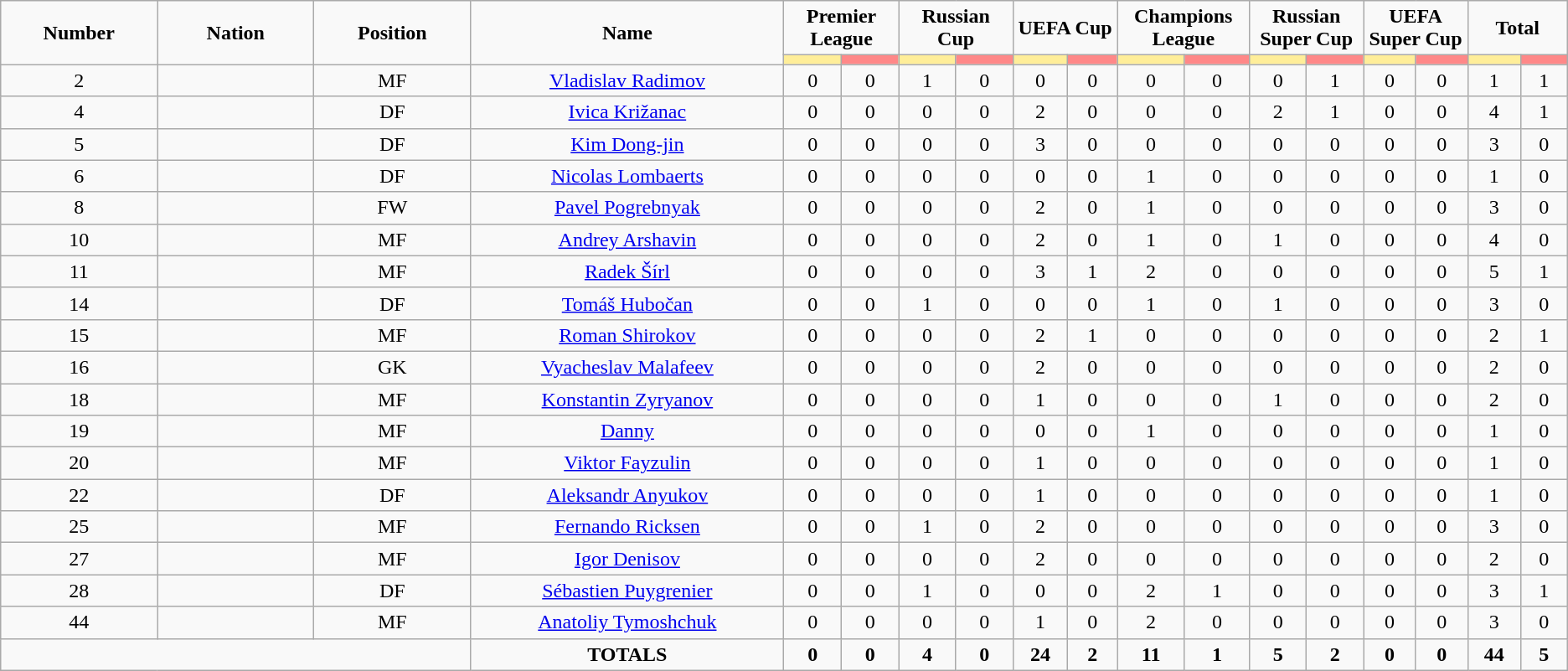<table class="wikitable" style="font-size: 100%; text-align: center;">
<tr>
<td rowspan="2" width="10%" align="center"><strong>Number</strong></td>
<td rowspan="2" width="10%" align="center"><strong>Nation</strong></td>
<td rowspan="2" width="10%" align="center"><strong>Position</strong></td>
<td rowspan="2" width="20%" align="center"><strong>Name</strong></td>
<td colspan="2" align="center"><strong>Premier League</strong></td>
<td colspan="2" align="center"><strong>Russian Cup</strong></td>
<td colspan="2" align="center"><strong>UEFA Cup</strong></td>
<td colspan="2" align="center"><strong>Champions League</strong></td>
<td colspan="2" align="center"><strong>Russian Super Cup</strong></td>
<td colspan="2" align="center"><strong>UEFA Super Cup</strong></td>
<td colspan="2" align="center"><strong>Total</strong></td>
</tr>
<tr>
<th width=60 style="background: #FFEE99"></th>
<th width=60 style="background: #FF8888"></th>
<th width=60 style="background: #FFEE99"></th>
<th width=60 style="background: #FF8888"></th>
<th width=60 style="background: #FFEE99"></th>
<th width=60 style="background: #FF8888"></th>
<th width=60 style="background: #FFEE99"></th>
<th width=60 style="background: #FF8888"></th>
<th width=60 style="background: #FFEE99"></th>
<th width=60 style="background: #FF8888"></th>
<th width=60 style="background: #FFEE99"></th>
<th width=60 style="background: #FF8888"></th>
<th width=60 style="background: #FFEE99"></th>
<th width=60 style="background: #FF8888"></th>
</tr>
<tr>
<td>2</td>
<td></td>
<td>MF</td>
<td><a href='#'>Vladislav Radimov</a></td>
<td>0</td>
<td>0</td>
<td>1</td>
<td>0</td>
<td>0</td>
<td>0</td>
<td>0</td>
<td>0</td>
<td>0</td>
<td>1</td>
<td>0</td>
<td>0</td>
<td>1</td>
<td>1</td>
</tr>
<tr>
<td>4</td>
<td></td>
<td>DF</td>
<td><a href='#'>Ivica Križanac</a></td>
<td>0</td>
<td>0</td>
<td>0</td>
<td>0</td>
<td>2</td>
<td>0</td>
<td>0</td>
<td>0</td>
<td>2</td>
<td>1</td>
<td>0</td>
<td>0</td>
<td>4</td>
<td>1</td>
</tr>
<tr>
<td>5</td>
<td></td>
<td>DF</td>
<td><a href='#'>Kim Dong-jin</a></td>
<td>0</td>
<td>0</td>
<td>0</td>
<td>0</td>
<td>3</td>
<td>0</td>
<td>0</td>
<td>0</td>
<td>0</td>
<td>0</td>
<td>0</td>
<td>0</td>
<td>3</td>
<td>0</td>
</tr>
<tr>
<td>6</td>
<td></td>
<td>DF</td>
<td><a href='#'>Nicolas Lombaerts</a></td>
<td>0</td>
<td>0</td>
<td>0</td>
<td>0</td>
<td>0</td>
<td>0</td>
<td>1</td>
<td>0</td>
<td>0</td>
<td>0</td>
<td>0</td>
<td>0</td>
<td>1</td>
<td>0</td>
</tr>
<tr>
<td>8</td>
<td></td>
<td>FW</td>
<td><a href='#'>Pavel Pogrebnyak</a></td>
<td>0</td>
<td>0</td>
<td>0</td>
<td>0</td>
<td>2</td>
<td>0</td>
<td>1</td>
<td>0</td>
<td>0</td>
<td>0</td>
<td>0</td>
<td>0</td>
<td>3</td>
<td>0</td>
</tr>
<tr>
<td>10</td>
<td></td>
<td>MF</td>
<td><a href='#'>Andrey Arshavin</a></td>
<td>0</td>
<td>0</td>
<td>0</td>
<td>0</td>
<td>2</td>
<td>0</td>
<td>1</td>
<td>0</td>
<td>1</td>
<td>0</td>
<td>0</td>
<td>0</td>
<td>4</td>
<td>0</td>
</tr>
<tr>
<td>11</td>
<td></td>
<td>MF</td>
<td><a href='#'>Radek Šírl</a></td>
<td>0</td>
<td>0</td>
<td>0</td>
<td>0</td>
<td>3</td>
<td>1</td>
<td>2</td>
<td>0</td>
<td>0</td>
<td>0</td>
<td>0</td>
<td>0</td>
<td>5</td>
<td>1</td>
</tr>
<tr>
<td>14</td>
<td></td>
<td>DF</td>
<td><a href='#'>Tomáš Hubočan</a></td>
<td>0</td>
<td>0</td>
<td>1</td>
<td>0</td>
<td>0</td>
<td>0</td>
<td>1</td>
<td>0</td>
<td>1</td>
<td>0</td>
<td>0</td>
<td>0</td>
<td>3</td>
<td>0</td>
</tr>
<tr>
<td>15</td>
<td></td>
<td>MF</td>
<td><a href='#'>Roman Shirokov</a></td>
<td>0</td>
<td>0</td>
<td>0</td>
<td>0</td>
<td>2</td>
<td>1</td>
<td>0</td>
<td>0</td>
<td>0</td>
<td>0</td>
<td>0</td>
<td>0</td>
<td>2</td>
<td>1</td>
</tr>
<tr>
<td>16</td>
<td></td>
<td>GK</td>
<td><a href='#'>Vyacheslav Malafeev</a></td>
<td>0</td>
<td>0</td>
<td>0</td>
<td>0</td>
<td>2</td>
<td>0</td>
<td>0</td>
<td>0</td>
<td>0</td>
<td>0</td>
<td>0</td>
<td>0</td>
<td>2</td>
<td>0</td>
</tr>
<tr>
<td>18</td>
<td></td>
<td>MF</td>
<td><a href='#'>Konstantin Zyryanov</a></td>
<td>0</td>
<td>0</td>
<td>0</td>
<td>0</td>
<td>1</td>
<td>0</td>
<td>0</td>
<td>0</td>
<td>1</td>
<td>0</td>
<td>0</td>
<td>0</td>
<td>2</td>
<td>0</td>
</tr>
<tr>
<td>19</td>
<td></td>
<td>MF</td>
<td><a href='#'>Danny</a></td>
<td>0</td>
<td>0</td>
<td>0</td>
<td>0</td>
<td>0</td>
<td>0</td>
<td>1</td>
<td>0</td>
<td>0</td>
<td>0</td>
<td>0</td>
<td>0</td>
<td>1</td>
<td>0</td>
</tr>
<tr>
<td>20</td>
<td></td>
<td>MF</td>
<td><a href='#'>Viktor Fayzulin</a></td>
<td>0</td>
<td>0</td>
<td>0</td>
<td>0</td>
<td>1</td>
<td>0</td>
<td>0</td>
<td>0</td>
<td>0</td>
<td>0</td>
<td>0</td>
<td>0</td>
<td>1</td>
<td>0</td>
</tr>
<tr>
<td>22</td>
<td></td>
<td>DF</td>
<td><a href='#'>Aleksandr Anyukov</a></td>
<td>0</td>
<td>0</td>
<td>0</td>
<td>0</td>
<td>1</td>
<td>0</td>
<td>0</td>
<td>0</td>
<td>0</td>
<td>0</td>
<td>0</td>
<td>0</td>
<td>1</td>
<td>0</td>
</tr>
<tr>
<td>25</td>
<td></td>
<td>MF</td>
<td><a href='#'>Fernando Ricksen</a></td>
<td>0</td>
<td>0</td>
<td>1</td>
<td>0</td>
<td>2</td>
<td>0</td>
<td>0</td>
<td>0</td>
<td>0</td>
<td>0</td>
<td>0</td>
<td>0</td>
<td>3</td>
<td>0</td>
</tr>
<tr>
<td>27</td>
<td></td>
<td>MF</td>
<td><a href='#'>Igor Denisov</a></td>
<td>0</td>
<td>0</td>
<td>0</td>
<td>0</td>
<td>2</td>
<td>0</td>
<td>0</td>
<td>0</td>
<td>0</td>
<td>0</td>
<td>0</td>
<td>0</td>
<td>2</td>
<td>0</td>
</tr>
<tr>
<td>28</td>
<td></td>
<td>DF</td>
<td><a href='#'>Sébastien Puygrenier</a></td>
<td>0</td>
<td>0</td>
<td>1</td>
<td>0</td>
<td>0</td>
<td>0</td>
<td>2</td>
<td>1</td>
<td>0</td>
<td>0</td>
<td>0</td>
<td>0</td>
<td>3</td>
<td>1</td>
</tr>
<tr>
<td>44</td>
<td></td>
<td>MF</td>
<td><a href='#'>Anatoliy Tymoshchuk</a></td>
<td>0</td>
<td>0</td>
<td>0</td>
<td>0</td>
<td>1</td>
<td>0</td>
<td>2</td>
<td>0</td>
<td>0</td>
<td>0</td>
<td>0</td>
<td>0</td>
<td>3</td>
<td>0</td>
</tr>
<tr>
<td colspan="3"></td>
<td><strong>TOTALS</strong></td>
<td><strong>0</strong></td>
<td><strong>0</strong></td>
<td><strong>4</strong></td>
<td><strong>0</strong></td>
<td><strong>24</strong></td>
<td><strong>2</strong></td>
<td><strong>11</strong></td>
<td><strong>1</strong></td>
<td><strong>5</strong></td>
<td><strong>2</strong></td>
<td><strong>0</strong></td>
<td><strong>0</strong></td>
<td><strong>44</strong></td>
<td><strong>5</strong></td>
</tr>
</table>
